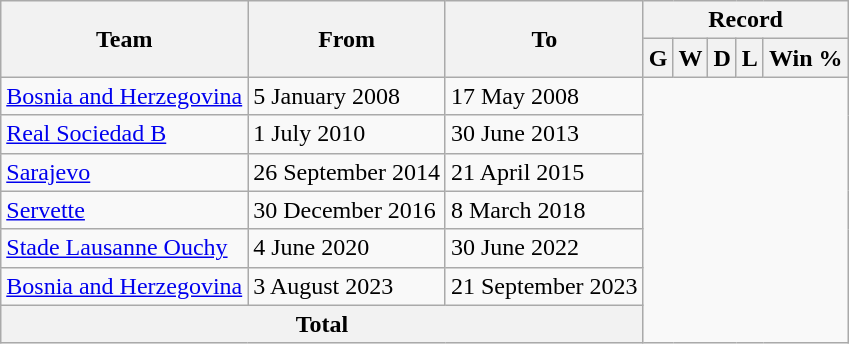<table class="wikitable" tyle="text-align: center">
<tr>
<th rowspan="2">Team</th>
<th rowspan="2">From</th>
<th rowspan="2">To</th>
<th colspan="5">Record</th>
</tr>
<tr>
<th>G</th>
<th>W</th>
<th>D</th>
<th>L</th>
<th>Win %</th>
</tr>
<tr>
<td align="left"><a href='#'>Bosnia and Herzegovina</a></td>
<td align="left">5 January 2008</td>
<td align="left">17 May 2008<br></td>
</tr>
<tr>
<td align=left><a href='#'>Real Sociedad B</a></td>
<td align=left>1 July 2010</td>
<td align=left>30 June 2013<br></td>
</tr>
<tr>
<td align=left><a href='#'>Sarajevo</a></td>
<td align=left>26 September 2014</td>
<td align=left>21 April 2015<br></td>
</tr>
<tr>
<td align=left><a href='#'>Servette</a></td>
<td align=left>30 December 2016</td>
<td align=left>8 March 2018<br></td>
</tr>
<tr>
<td align=left><a href='#'>Stade Lausanne Ouchy</a></td>
<td align=left>4 June 2020</td>
<td align=left>30 June 2022<br></td>
</tr>
<tr>
<td align=left><a href='#'>Bosnia and Herzegovina</a></td>
<td align=left>3 August 2023</td>
<td align=left>21 September 2023<br></td>
</tr>
<tr>
<th colspan="3">Total<br></th>
</tr>
</table>
